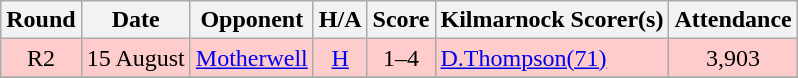<table class="wikitable" style="text-align:center">
<tr>
<th>Round</th>
<th>Date</th>
<th>Opponent</th>
<th>H/A</th>
<th>Score</th>
<th>Kilmarnock Scorer(s)</th>
<th>Attendance</th>
</tr>
<tr bgcolor=#FFCCCC>
<td>R2</td>
<td align=left>15 August</td>
<td align=left><a href='#'>Motherwell</a></td>
<td><a href='#'>H</a></td>
<td>1–4</td>
<td align=left><a href='#'>D.Thompson(71)</a></td>
<td>3,903</td>
</tr>
<tr>
</tr>
</table>
